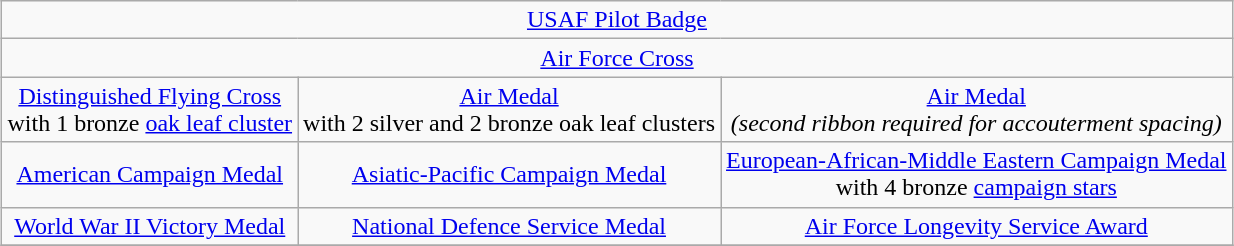<table class="wikitable" style="margin:1em auto; text-align:center;">
<tr>
<td colspan="3"><a href='#'>USAF Pilot Badge</a></td>
</tr>
<tr>
<td colspan="3"><a href='#'>Air Force Cross</a></td>
</tr>
<tr>
<td><a href='#'>Distinguished Flying Cross</a><br>with 1 bronze <a href='#'>oak leaf cluster</a></td>
<td><a href='#'>Air Medal</a><br>with 2 silver and 2 bronze oak leaf clusters</td>
<td><a href='#'>Air Medal</a><br><em>(second ribbon required for accouterment spacing)</em></td>
</tr>
<tr>
<td><a href='#'>American Campaign Medal</a></td>
<td><a href='#'>Asiatic-Pacific Campaign Medal</a></td>
<td><a href='#'>European-African-Middle Eastern Campaign Medal</a><br>with 4 bronze  <a href='#'>campaign stars</a></td>
</tr>
<tr>
<td><a href='#'>World War II Victory Medal</a></td>
<td><a href='#'>National Defence Service Medal</a></td>
<td><a href='#'>Air Force Longevity Service Award</a></td>
</tr>
<tr>
</tr>
</table>
